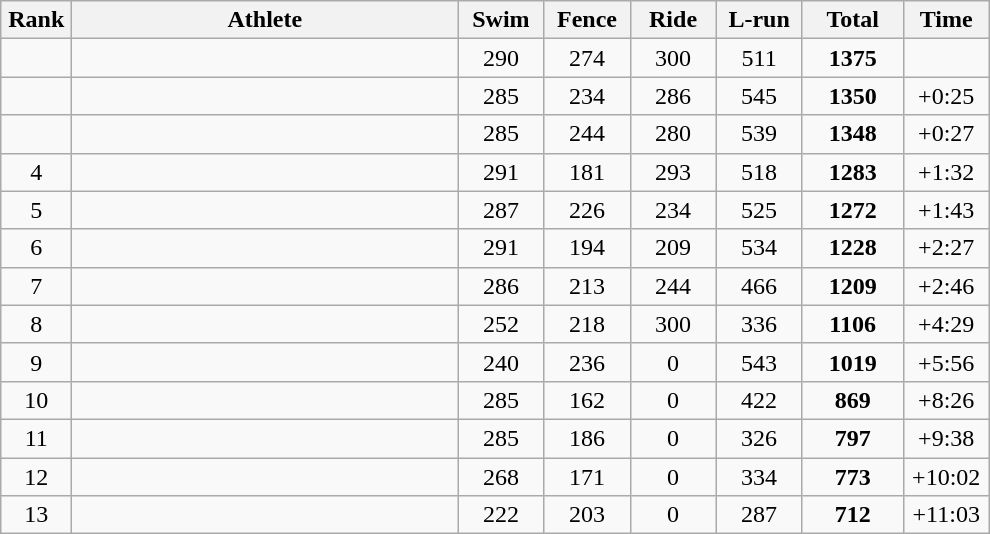<table class=wikitable style="text-align:center">
<tr>
<th width=40>Rank</th>
<th width=250>Athlete</th>
<th width=50>Swim</th>
<th width=50>Fence</th>
<th width=50>Ride</th>
<th width=50>L-run</th>
<th width=60>Total</th>
<th width=50>Time</th>
</tr>
<tr>
<td></td>
<td align=left></td>
<td>290</td>
<td>274</td>
<td>300</td>
<td>511</td>
<td><strong>1375</strong></td>
<td></td>
</tr>
<tr>
<td></td>
<td align=left></td>
<td>285</td>
<td>234</td>
<td>286</td>
<td>545</td>
<td><strong>1350</strong></td>
<td>+0:25</td>
</tr>
<tr>
<td></td>
<td align=left></td>
<td>285</td>
<td>244</td>
<td>280</td>
<td>539</td>
<td><strong>1348</strong></td>
<td>+0:27</td>
</tr>
<tr>
<td>4</td>
<td align=left></td>
<td>291</td>
<td>181</td>
<td>293</td>
<td>518</td>
<td><strong>1283</strong></td>
<td>+1:32</td>
</tr>
<tr>
<td>5</td>
<td align=left></td>
<td>287</td>
<td>226</td>
<td>234</td>
<td>525</td>
<td><strong>1272</strong></td>
<td>+1:43</td>
</tr>
<tr>
<td>6</td>
<td align=left></td>
<td>291</td>
<td>194</td>
<td>209</td>
<td>534</td>
<td><strong>1228</strong></td>
<td>+2:27</td>
</tr>
<tr>
<td>7</td>
<td align=left></td>
<td>286</td>
<td>213</td>
<td>244</td>
<td>466</td>
<td><strong>1209</strong></td>
<td>+2:46</td>
</tr>
<tr>
<td>8</td>
<td align=left></td>
<td>252</td>
<td>218</td>
<td>300</td>
<td>336</td>
<td><strong>1106</strong></td>
<td>+4:29</td>
</tr>
<tr>
<td>9</td>
<td align=left></td>
<td>240</td>
<td>236</td>
<td>0</td>
<td>543</td>
<td><strong>1019</strong></td>
<td>+5:56</td>
</tr>
<tr>
<td>10</td>
<td align=left></td>
<td>285</td>
<td>162</td>
<td>0</td>
<td>422</td>
<td><strong>869</strong></td>
<td>+8:26</td>
</tr>
<tr>
<td>11</td>
<td align=left></td>
<td>285</td>
<td>186</td>
<td>0</td>
<td>326</td>
<td><strong>797</strong></td>
<td>+9:38</td>
</tr>
<tr>
<td>12</td>
<td align=left></td>
<td>268</td>
<td>171</td>
<td>0</td>
<td>334</td>
<td><strong>773</strong></td>
<td>+10:02</td>
</tr>
<tr>
<td>13</td>
<td align=left></td>
<td>222</td>
<td>203</td>
<td>0</td>
<td>287</td>
<td><strong>712</strong></td>
<td>+11:03</td>
</tr>
</table>
